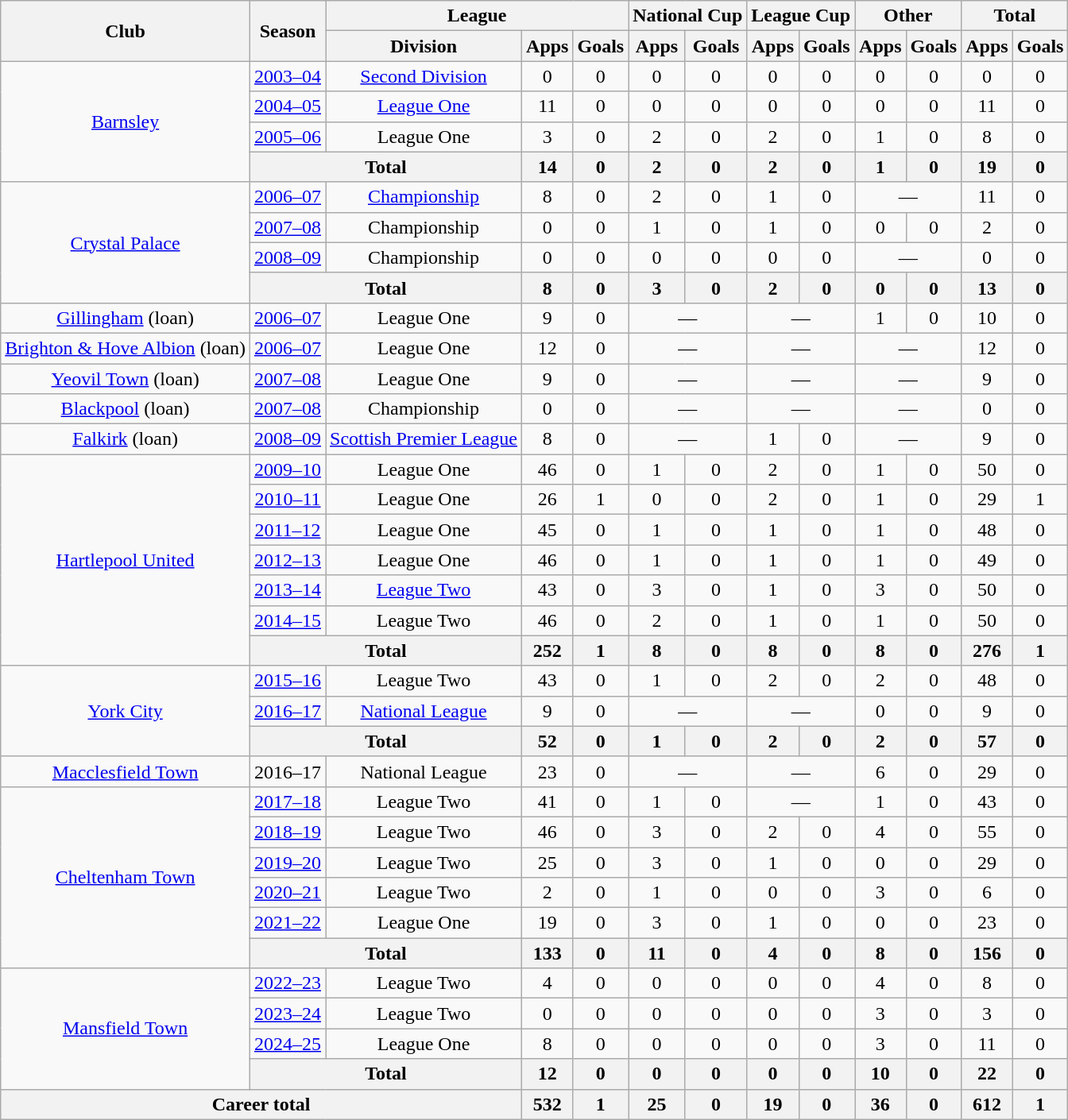<table class=wikitable style=text-align:center>
<tr>
<th rowspan=2>Club</th>
<th rowspan=2>Season</th>
<th colspan=3>League</th>
<th colspan=2>National Cup</th>
<th colspan=2>League Cup</th>
<th colspan=2>Other</th>
<th colspan=2>Total</th>
</tr>
<tr>
<th>Division</th>
<th>Apps</th>
<th>Goals</th>
<th>Apps</th>
<th>Goals</th>
<th>Apps</th>
<th>Goals</th>
<th>Apps</th>
<th>Goals</th>
<th>Apps</th>
<th>Goals</th>
</tr>
<tr>
<td rowspan=4><a href='#'>Barnsley</a></td>
<td><a href='#'>2003–04</a></td>
<td><a href='#'>Second Division</a></td>
<td>0</td>
<td>0</td>
<td>0</td>
<td>0</td>
<td>0</td>
<td>0</td>
<td>0</td>
<td>0</td>
<td>0</td>
<td>0</td>
</tr>
<tr>
<td><a href='#'>2004–05</a></td>
<td><a href='#'>League One</a></td>
<td>11</td>
<td>0</td>
<td>0</td>
<td>0</td>
<td>0</td>
<td>0</td>
<td>0</td>
<td>0</td>
<td>11</td>
<td>0</td>
</tr>
<tr>
<td><a href='#'>2005–06</a></td>
<td>League One</td>
<td>3</td>
<td>0</td>
<td>2</td>
<td>0</td>
<td>2</td>
<td>0</td>
<td>1</td>
<td>0</td>
<td>8</td>
<td>0</td>
</tr>
<tr>
<th colspan=2>Total</th>
<th>14</th>
<th>0</th>
<th>2</th>
<th>0</th>
<th>2</th>
<th>0</th>
<th>1</th>
<th>0</th>
<th>19</th>
<th>0</th>
</tr>
<tr>
<td rowspan=4><a href='#'>Crystal Palace</a></td>
<td><a href='#'>2006–07</a></td>
<td><a href='#'>Championship</a></td>
<td>8</td>
<td>0</td>
<td>2</td>
<td>0</td>
<td>1</td>
<td>0</td>
<td colspan=2>—</td>
<td>11</td>
<td>0</td>
</tr>
<tr>
<td><a href='#'>2007–08</a></td>
<td>Championship</td>
<td>0</td>
<td>0</td>
<td>1</td>
<td>0</td>
<td>1</td>
<td>0</td>
<td>0</td>
<td>0</td>
<td>2</td>
<td>0</td>
</tr>
<tr>
<td><a href='#'>2008–09</a></td>
<td>Championship</td>
<td>0</td>
<td>0</td>
<td>0</td>
<td>0</td>
<td>0</td>
<td>0</td>
<td colspan=2>—</td>
<td>0</td>
<td>0</td>
</tr>
<tr>
<th colspan=2>Total</th>
<th>8</th>
<th>0</th>
<th>3</th>
<th>0</th>
<th>2</th>
<th>0</th>
<th>0</th>
<th>0</th>
<th>13</th>
<th>0</th>
</tr>
<tr>
<td><a href='#'>Gillingham</a> (loan)</td>
<td><a href='#'>2006–07</a></td>
<td>League One</td>
<td>9</td>
<td>0</td>
<td colspan=2>—</td>
<td colspan=2>—</td>
<td>1</td>
<td>0</td>
<td>10</td>
<td>0</td>
</tr>
<tr>
<td><a href='#'>Brighton & Hove Albion</a> (loan)</td>
<td><a href='#'>2006–07</a></td>
<td>League One</td>
<td>12</td>
<td>0</td>
<td colspan=2>—</td>
<td colspan=2>—</td>
<td colspan=2>—</td>
<td>12</td>
<td>0</td>
</tr>
<tr>
<td><a href='#'>Yeovil Town</a> (loan)</td>
<td><a href='#'>2007–08</a></td>
<td>League One</td>
<td>9</td>
<td>0</td>
<td colspan=2>—</td>
<td colspan=2>—</td>
<td colspan=2>—</td>
<td>9</td>
<td>0</td>
</tr>
<tr>
<td><a href='#'>Blackpool</a> (loan)</td>
<td><a href='#'>2007–08</a></td>
<td>Championship</td>
<td>0</td>
<td>0</td>
<td colspan=2>—</td>
<td colspan=2>—</td>
<td colspan=2>—</td>
<td>0</td>
<td>0</td>
</tr>
<tr>
<td><a href='#'>Falkirk</a> (loan)</td>
<td><a href='#'>2008–09</a></td>
<td><a href='#'>Scottish Premier League</a></td>
<td>8</td>
<td>0</td>
<td colspan=2>—</td>
<td>1</td>
<td>0</td>
<td colspan=2>—</td>
<td>9</td>
<td>0</td>
</tr>
<tr>
<td rowspan=7><a href='#'>Hartlepool United</a></td>
<td><a href='#'>2009–10</a></td>
<td>League One</td>
<td>46</td>
<td>0</td>
<td>1</td>
<td>0</td>
<td>2</td>
<td>0</td>
<td>1</td>
<td>0</td>
<td>50</td>
<td>0</td>
</tr>
<tr>
<td><a href='#'>2010–11</a></td>
<td>League One</td>
<td>26</td>
<td>1</td>
<td>0</td>
<td>0</td>
<td>2</td>
<td>0</td>
<td>1</td>
<td>0</td>
<td>29</td>
<td>1</td>
</tr>
<tr>
<td><a href='#'>2011–12</a></td>
<td>League One</td>
<td>45</td>
<td>0</td>
<td>1</td>
<td>0</td>
<td>1</td>
<td>0</td>
<td>1</td>
<td>0</td>
<td>48</td>
<td>0</td>
</tr>
<tr>
<td><a href='#'>2012–13</a></td>
<td>League One</td>
<td>46</td>
<td>0</td>
<td>1</td>
<td>0</td>
<td>1</td>
<td>0</td>
<td>1</td>
<td>0</td>
<td>49</td>
<td>0</td>
</tr>
<tr>
<td><a href='#'>2013–14</a></td>
<td><a href='#'>League Two</a></td>
<td>43</td>
<td>0</td>
<td>3</td>
<td>0</td>
<td>1</td>
<td>0</td>
<td>3</td>
<td>0</td>
<td>50</td>
<td>0</td>
</tr>
<tr>
<td><a href='#'>2014–15</a></td>
<td>League Two</td>
<td>46</td>
<td>0</td>
<td>2</td>
<td>0</td>
<td>1</td>
<td>0</td>
<td>1</td>
<td>0</td>
<td>50</td>
<td>0</td>
</tr>
<tr>
<th colspan=2>Total</th>
<th>252</th>
<th>1</th>
<th>8</th>
<th>0</th>
<th>8</th>
<th>0</th>
<th>8</th>
<th>0</th>
<th>276</th>
<th>1</th>
</tr>
<tr>
<td rowspan=3><a href='#'>York City</a></td>
<td><a href='#'>2015–16</a></td>
<td>League Two</td>
<td>43</td>
<td>0</td>
<td>1</td>
<td>0</td>
<td>2</td>
<td>0</td>
<td>2</td>
<td>0</td>
<td>48</td>
<td>0</td>
</tr>
<tr>
<td><a href='#'>2016–17</a></td>
<td><a href='#'>National League</a></td>
<td>9</td>
<td>0</td>
<td colspan=2>—</td>
<td colspan=2>—</td>
<td>0</td>
<td>0</td>
<td>9</td>
<td>0</td>
</tr>
<tr>
<th colspan=2>Total</th>
<th>52</th>
<th>0</th>
<th>1</th>
<th>0</th>
<th>2</th>
<th>0</th>
<th>2</th>
<th>0</th>
<th>57</th>
<th>0</th>
</tr>
<tr>
<td><a href='#'>Macclesfield Town</a></td>
<td>2016–17</td>
<td>National League</td>
<td>23</td>
<td>0</td>
<td colspan=2>—</td>
<td colspan=2>—</td>
<td>6</td>
<td>0</td>
<td>29</td>
<td>0</td>
</tr>
<tr>
<td rowspan=6><a href='#'>Cheltenham Town</a></td>
<td><a href='#'>2017–18</a></td>
<td>League Two</td>
<td>41</td>
<td>0</td>
<td>1</td>
<td>0</td>
<td colspan=2>—</td>
<td>1</td>
<td>0</td>
<td>43</td>
<td>0</td>
</tr>
<tr>
<td><a href='#'>2018–19</a></td>
<td>League Two</td>
<td>46</td>
<td>0</td>
<td>3</td>
<td>0</td>
<td>2</td>
<td>0</td>
<td>4</td>
<td>0</td>
<td>55</td>
<td>0</td>
</tr>
<tr>
<td><a href='#'>2019–20</a></td>
<td>League Two</td>
<td>25</td>
<td>0</td>
<td>3</td>
<td>0</td>
<td>1</td>
<td>0</td>
<td>0</td>
<td>0</td>
<td>29</td>
<td>0</td>
</tr>
<tr>
<td><a href='#'>2020–21</a></td>
<td>League Two</td>
<td>2</td>
<td>0</td>
<td>1</td>
<td>0</td>
<td>0</td>
<td>0</td>
<td>3</td>
<td>0</td>
<td>6</td>
<td>0</td>
</tr>
<tr>
<td><a href='#'>2021–22</a></td>
<td>League One</td>
<td>19</td>
<td>0</td>
<td>3</td>
<td>0</td>
<td>1</td>
<td>0</td>
<td>0</td>
<td>0</td>
<td>23</td>
<td>0</td>
</tr>
<tr>
<th colspan=2>Total</th>
<th>133</th>
<th>0</th>
<th>11</th>
<th>0</th>
<th>4</th>
<th>0</th>
<th>8</th>
<th>0</th>
<th>156</th>
<th>0</th>
</tr>
<tr>
<td rowspan=4><a href='#'>Mansfield Town</a></td>
<td><a href='#'>2022–23</a></td>
<td>League Two</td>
<td>4</td>
<td>0</td>
<td>0</td>
<td>0</td>
<td>0</td>
<td>0</td>
<td>4</td>
<td>0</td>
<td>8</td>
<td>0</td>
</tr>
<tr>
<td><a href='#'>2023–24</a></td>
<td>League Two</td>
<td>0</td>
<td>0</td>
<td>0</td>
<td>0</td>
<td>0</td>
<td>0</td>
<td>3</td>
<td>0</td>
<td>3</td>
<td>0</td>
</tr>
<tr>
<td><a href='#'>2024–25</a></td>
<td>League One</td>
<td>8</td>
<td>0</td>
<td>0</td>
<td>0</td>
<td>0</td>
<td>0</td>
<td>3</td>
<td>0</td>
<td>11</td>
<td>0</td>
</tr>
<tr>
<th colspan=2>Total</th>
<th>12</th>
<th>0</th>
<th>0</th>
<th>0</th>
<th>0</th>
<th>0</th>
<th>10</th>
<th>0</th>
<th>22</th>
<th>0</th>
</tr>
<tr>
<th colspan=3>Career total</th>
<th>532</th>
<th>1</th>
<th>25</th>
<th>0</th>
<th>19</th>
<th>0</th>
<th>36</th>
<th>0</th>
<th>612</th>
<th>1</th>
</tr>
</table>
